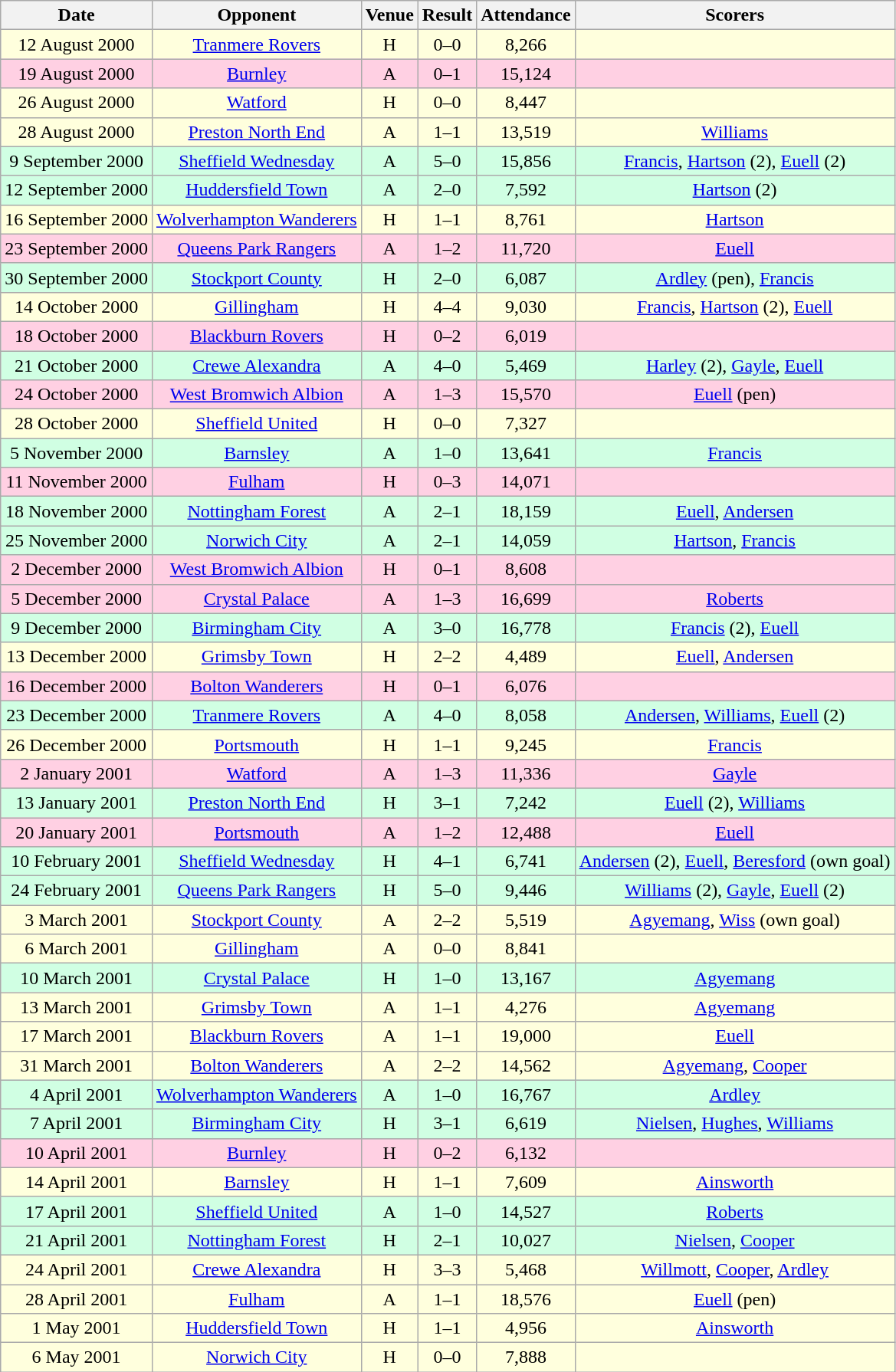<table class="wikitable sortable" style="font-size:100%; text-align:center">
<tr>
<th>Date</th>
<th>Opponent</th>
<th>Venue</th>
<th>Result</th>
<th>Attendance</th>
<th>Scorers</th>
</tr>
<tr style="background-color: #ffffdd;">
<td>12 August 2000</td>
<td><a href='#'>Tranmere Rovers</a></td>
<td>H</td>
<td>0–0</td>
<td>8,266</td>
<td></td>
</tr>
<tr style="background-color: #ffd0e3;">
<td>19 August 2000</td>
<td><a href='#'>Burnley</a></td>
<td>A</td>
<td>0–1</td>
<td>15,124</td>
<td></td>
</tr>
<tr style="background-color: #ffffdd;">
<td>26 August 2000</td>
<td><a href='#'>Watford</a></td>
<td>H</td>
<td>0–0</td>
<td>8,447</td>
<td></td>
</tr>
<tr style="background-color: #ffffdd;">
<td>28 August 2000</td>
<td><a href='#'>Preston North End</a></td>
<td>A</td>
<td>1–1</td>
<td>13,519</td>
<td><a href='#'>Williams</a></td>
</tr>
<tr style="background-color: #d0ffe3;">
<td>9 September 2000</td>
<td><a href='#'>Sheffield Wednesday</a></td>
<td>A</td>
<td>5–0</td>
<td>15,856</td>
<td><a href='#'>Francis</a>, <a href='#'>Hartson</a> (2), <a href='#'>Euell</a> (2)</td>
</tr>
<tr style="background-color: #d0ffe3;">
<td>12 September 2000</td>
<td><a href='#'>Huddersfield Town</a></td>
<td>A</td>
<td>2–0</td>
<td>7,592</td>
<td><a href='#'>Hartson</a> (2)</td>
</tr>
<tr style="background-color: #ffffdd;">
<td>16 September 2000</td>
<td><a href='#'>Wolverhampton Wanderers</a></td>
<td>H</td>
<td>1–1</td>
<td>8,761</td>
<td><a href='#'>Hartson</a></td>
</tr>
<tr style="background-color: #ffd0e3;">
<td>23 September 2000</td>
<td><a href='#'>Queens Park Rangers</a></td>
<td>A</td>
<td>1–2</td>
<td>11,720</td>
<td><a href='#'>Euell</a></td>
</tr>
<tr style="background-color: #d0ffe3;">
<td>30 September 2000</td>
<td><a href='#'>Stockport County</a></td>
<td>H</td>
<td>2–0</td>
<td>6,087</td>
<td><a href='#'>Ardley</a> (pen), <a href='#'>Francis</a></td>
</tr>
<tr style="background-color: #ffffdd;">
<td>14 October 2000</td>
<td><a href='#'>Gillingham</a></td>
<td>H</td>
<td>4–4</td>
<td>9,030</td>
<td><a href='#'>Francis</a>, <a href='#'>Hartson</a> (2), <a href='#'>Euell</a></td>
</tr>
<tr style="background-color: #ffd0e3;">
<td>18 October 2000</td>
<td><a href='#'>Blackburn Rovers</a></td>
<td>H</td>
<td>0–2</td>
<td>6,019</td>
<td></td>
</tr>
<tr style="background-color: #d0ffe3;">
<td>21 October 2000</td>
<td><a href='#'>Crewe Alexandra</a></td>
<td>A</td>
<td>4–0</td>
<td>5,469</td>
<td><a href='#'>Harley</a> (2), <a href='#'>Gayle</a>, <a href='#'>Euell</a></td>
</tr>
<tr style="background-color: #ffd0e3;">
<td>24 October 2000</td>
<td><a href='#'>West Bromwich Albion</a></td>
<td>A</td>
<td>1–3</td>
<td>15,570</td>
<td><a href='#'>Euell</a> (pen)</td>
</tr>
<tr style="background-color: #ffffdd;">
<td>28 October 2000</td>
<td><a href='#'>Sheffield United</a></td>
<td>H</td>
<td>0–0</td>
<td>7,327</td>
<td></td>
</tr>
<tr style="background-color: #d0ffe3;">
<td>5 November 2000</td>
<td><a href='#'>Barnsley</a></td>
<td>A</td>
<td>1–0</td>
<td>13,641</td>
<td><a href='#'>Francis</a></td>
</tr>
<tr style="background-color: #ffd0e3;">
<td>11 November 2000</td>
<td><a href='#'>Fulham</a></td>
<td>H</td>
<td>0–3</td>
<td>14,071</td>
<td></td>
</tr>
<tr style="background-color: #d0ffe3;">
<td>18 November 2000</td>
<td><a href='#'>Nottingham Forest</a></td>
<td>A</td>
<td>2–1</td>
<td>18,159</td>
<td><a href='#'>Euell</a>, <a href='#'>Andersen</a></td>
</tr>
<tr style="background-color: #d0ffe3;">
<td>25 November 2000</td>
<td><a href='#'>Norwich City</a></td>
<td>A</td>
<td>2–1</td>
<td>14,059</td>
<td><a href='#'>Hartson</a>, <a href='#'>Francis</a></td>
</tr>
<tr style="background-color: #ffd0e3;">
<td>2 December 2000</td>
<td><a href='#'>West Bromwich Albion</a></td>
<td>H</td>
<td>0–1</td>
<td>8,608</td>
<td></td>
</tr>
<tr style="background-color: #ffd0e3;">
<td>5 December 2000</td>
<td><a href='#'>Crystal Palace</a></td>
<td>A</td>
<td>1–3</td>
<td>16,699</td>
<td><a href='#'>Roberts</a></td>
</tr>
<tr style="background-color: #d0ffe3;">
<td>9 December 2000</td>
<td><a href='#'>Birmingham City</a></td>
<td>A</td>
<td>3–0</td>
<td>16,778</td>
<td><a href='#'>Francis</a> (2), <a href='#'>Euell</a></td>
</tr>
<tr style="background-color: #ffffdd;">
<td>13 December 2000</td>
<td><a href='#'>Grimsby Town</a></td>
<td>H</td>
<td>2–2</td>
<td>4,489</td>
<td><a href='#'>Euell</a>, <a href='#'>Andersen</a></td>
</tr>
<tr style="background-color: #ffd0e3;">
<td>16 December 2000</td>
<td><a href='#'>Bolton Wanderers</a></td>
<td>H</td>
<td>0–1</td>
<td>6,076</td>
<td></td>
</tr>
<tr style="background-color: #d0ffe3;">
<td>23 December 2000</td>
<td><a href='#'>Tranmere Rovers</a></td>
<td>A</td>
<td>4–0</td>
<td>8,058</td>
<td><a href='#'>Andersen</a>, <a href='#'>Williams</a>, <a href='#'>Euell</a> (2)</td>
</tr>
<tr style="background-color: #ffffdd;">
<td>26 December 2000</td>
<td><a href='#'>Portsmouth</a></td>
<td>H</td>
<td>1–1</td>
<td>9,245</td>
<td><a href='#'>Francis</a></td>
</tr>
<tr style="background-color: #ffd0e3;">
<td>2 January 2001</td>
<td><a href='#'>Watford</a></td>
<td>A</td>
<td>1–3</td>
<td>11,336</td>
<td><a href='#'>Gayle</a></td>
</tr>
<tr style="background-color: #d0ffe3;">
<td>13 January 2001</td>
<td><a href='#'>Preston North End</a></td>
<td>H</td>
<td>3–1</td>
<td>7,242</td>
<td><a href='#'>Euell</a> (2), <a href='#'>Williams</a></td>
</tr>
<tr style="background-color: #ffd0e3;">
<td>20 January 2001</td>
<td><a href='#'>Portsmouth</a></td>
<td>A</td>
<td>1–2</td>
<td>12,488</td>
<td><a href='#'>Euell</a></td>
</tr>
<tr style="background-color: #d0ffe3;">
<td>10 February 2001</td>
<td><a href='#'>Sheffield Wednesday</a></td>
<td>H</td>
<td>4–1</td>
<td>6,741</td>
<td><a href='#'>Andersen</a> (2), <a href='#'>Euell</a>, <a href='#'>Beresford</a> (own goal)</td>
</tr>
<tr style="background-color: #d0ffe3;">
<td>24 February 2001</td>
<td><a href='#'>Queens Park Rangers</a></td>
<td>H</td>
<td>5–0</td>
<td>9,446</td>
<td><a href='#'>Williams</a> (2), <a href='#'>Gayle</a>, <a href='#'>Euell</a> (2)</td>
</tr>
<tr style="background-color: #ffffdd;">
<td>3 March 2001</td>
<td><a href='#'>Stockport County</a></td>
<td>A</td>
<td>2–2</td>
<td>5,519</td>
<td><a href='#'>Agyemang</a>, <a href='#'>Wiss</a> (own goal)</td>
</tr>
<tr style="background-color: #ffffdd;">
<td>6 March 2001</td>
<td><a href='#'>Gillingham</a></td>
<td>A</td>
<td>0–0</td>
<td>8,841</td>
<td></td>
</tr>
<tr style="background-color: #d0ffe3;">
<td>10 March 2001</td>
<td><a href='#'>Crystal Palace</a></td>
<td>H</td>
<td>1–0</td>
<td>13,167</td>
<td><a href='#'>Agyemang</a></td>
</tr>
<tr style="background-color: #ffffdd;">
<td>13 March 2001</td>
<td><a href='#'>Grimsby Town</a></td>
<td>A</td>
<td>1–1</td>
<td>4,276</td>
<td><a href='#'>Agyemang</a></td>
</tr>
<tr style="background-color: #ffffdd;">
<td>17 March 2001</td>
<td><a href='#'>Blackburn Rovers</a></td>
<td>A</td>
<td>1–1</td>
<td>19,000</td>
<td><a href='#'>Euell</a></td>
</tr>
<tr style="background-color: #ffffdd;">
<td>31 March 2001</td>
<td><a href='#'>Bolton Wanderers</a></td>
<td>A</td>
<td>2–2</td>
<td>14,562</td>
<td><a href='#'>Agyemang</a>, <a href='#'>Cooper</a></td>
</tr>
<tr style="background-color: #d0ffe3;">
<td>4 April 2001</td>
<td><a href='#'>Wolverhampton Wanderers</a></td>
<td>A</td>
<td>1–0</td>
<td>16,767</td>
<td><a href='#'>Ardley</a></td>
</tr>
<tr style="background-color: #d0ffe3;">
<td>7 April 2001</td>
<td><a href='#'>Birmingham City</a></td>
<td>H</td>
<td>3–1</td>
<td>6,619</td>
<td><a href='#'>Nielsen</a>, <a href='#'>Hughes</a>, <a href='#'>Williams</a></td>
</tr>
<tr style="background-color: #ffd0e3;">
<td>10 April 2001</td>
<td><a href='#'>Burnley</a></td>
<td>H</td>
<td>0–2</td>
<td>6,132</td>
<td></td>
</tr>
<tr style="background-color: #ffffdd;">
<td>14 April 2001</td>
<td><a href='#'>Barnsley</a></td>
<td>H</td>
<td>1–1</td>
<td>7,609</td>
<td><a href='#'>Ainsworth</a></td>
</tr>
<tr style="background-color: #d0ffe3;">
<td>17 April 2001</td>
<td><a href='#'>Sheffield United</a></td>
<td>A</td>
<td>1–0</td>
<td>14,527</td>
<td><a href='#'>Roberts</a></td>
</tr>
<tr style="background-color: #d0ffe3;">
<td>21 April 2001</td>
<td><a href='#'>Nottingham Forest</a></td>
<td>H</td>
<td>2–1</td>
<td>10,027</td>
<td><a href='#'>Nielsen</a>, <a href='#'>Cooper</a></td>
</tr>
<tr style="background-color: #ffffdd;">
<td>24 April 2001</td>
<td><a href='#'>Crewe Alexandra</a></td>
<td>H</td>
<td>3–3</td>
<td>5,468</td>
<td><a href='#'>Willmott</a>, <a href='#'>Cooper</a>, <a href='#'>Ardley</a></td>
</tr>
<tr style="background-color: #ffffdd;">
<td>28 April 2001</td>
<td><a href='#'>Fulham</a></td>
<td>A</td>
<td>1–1</td>
<td>18,576</td>
<td><a href='#'>Euell</a> (pen)</td>
</tr>
<tr style="background-color: #ffffdd;">
<td>1 May 2001</td>
<td><a href='#'>Huddersfield Town</a></td>
<td>H</td>
<td>1–1</td>
<td>4,956</td>
<td><a href='#'>Ainsworth</a></td>
</tr>
<tr style="background-color: #ffffdd;">
<td>6 May 2001</td>
<td><a href='#'>Norwich City</a></td>
<td>H</td>
<td>0–0</td>
<td>7,888</td>
<td></td>
</tr>
</table>
